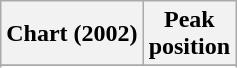<table class="wikitable sortable plainrowheaders">
<tr>
<th>Chart (2002)</th>
<th>Peak<br>position</th>
</tr>
<tr>
</tr>
<tr>
</tr>
<tr>
</tr>
</table>
